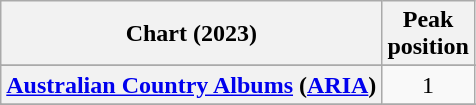<table class="wikitable sortable plainrowheaders" style="text-align:center">
<tr>
<th scope="col">Chart (2023)</th>
<th scope="col">Peak<br>position</th>
</tr>
<tr>
</tr>
<tr>
<th scope="row"><a href='#'>Australian Country Albums</a> (<a href='#'>ARIA</a>)</th>
<td>1</td>
</tr>
<tr>
</tr>
<tr>
</tr>
<tr>
</tr>
<tr>
</tr>
<tr>
</tr>
<tr>
</tr>
<tr>
</tr>
<tr>
</tr>
<tr>
</tr>
<tr>
</tr>
<tr>
</tr>
<tr>
</tr>
<tr>
</tr>
<tr>
</tr>
</table>
